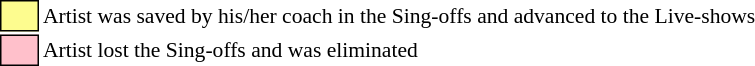<table class="toccolours" style="font-size: 90%; white-space: nowrap;">
<tr>
<td style="background:#fdfc8f; border: 1px solid black;">      </td>
<td style="padding-right: 8px">Artist was saved by his/her coach in the Sing-offs and advanced to the Live-shows</td>
</tr>
<tr>
<td style="background:pink; border: 1px solid black">      </td>
<td>Artist lost the Sing-offs and was eliminated</td>
</tr>
<tr>
</tr>
</table>
